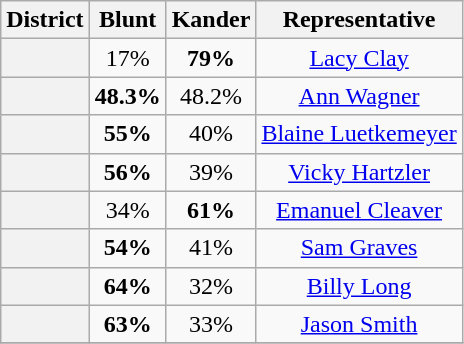<table class=wikitable>
<tr>
<th>District</th>
<th>Blunt</th>
<th>Kander</th>
<th>Representative</th>
</tr>
<tr align=center>
<th></th>
<td>17%</td>
<td><strong>79%</strong></td>
<td><a href='#'>Lacy Clay</a></td>
</tr>
<tr align=center>
<th></th>
<td><strong>48.3%</strong></td>
<td>48.2%</td>
<td><a href='#'>Ann Wagner</a></td>
</tr>
<tr align=center>
<th></th>
<td><strong>55%</strong></td>
<td>40%</td>
<td><a href='#'>Blaine Luetkemeyer</a></td>
</tr>
<tr align=center>
<th></th>
<td><strong>56%</strong></td>
<td>39%</td>
<td><a href='#'>Vicky Hartzler</a></td>
</tr>
<tr align=center>
<th></th>
<td>34%</td>
<td><strong>61%</strong></td>
<td><a href='#'>Emanuel Cleaver</a></td>
</tr>
<tr align=center>
<th></th>
<td><strong>54%</strong></td>
<td>41%</td>
<td><a href='#'>Sam Graves</a></td>
</tr>
<tr align=center>
<th></th>
<td><strong>64%</strong></td>
<td>32%</td>
<td><a href='#'>Billy Long</a></td>
</tr>
<tr align=center>
<th></th>
<td><strong>63%</strong></td>
<td>33%</td>
<td><a href='#'>Jason Smith</a></td>
</tr>
<tr align=center>
</tr>
</table>
